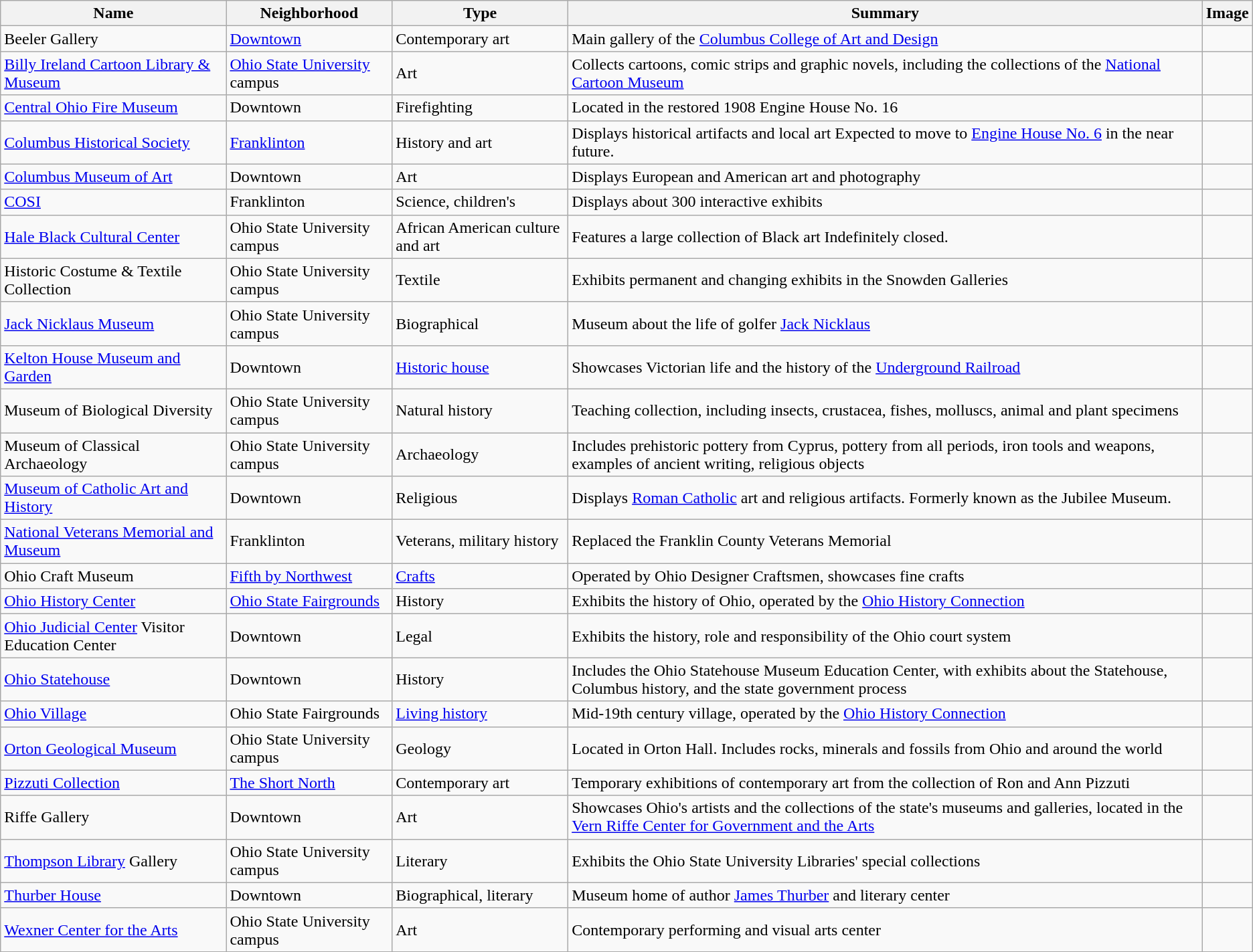<table class="wikitable sortable">
<tr>
<th>Name</th>
<th>Neighborhood</th>
<th>Type</th>
<th>Summary</th>
<th>Image</th>
</tr>
<tr>
<td>Beeler Gallery</td>
<td><a href='#'>Downtown</a></td>
<td>Contemporary art</td>
<td>Main gallery of the <a href='#'>Columbus College of Art and Design</a></td>
<td></td>
</tr>
<tr>
<td><a href='#'>Billy Ireland Cartoon Library & Museum</a></td>
<td><a href='#'>Ohio State University</a> campus</td>
<td>Art</td>
<td>Collects cartoons, comic strips and graphic novels, including the collections of the <a href='#'>National Cartoon Museum</a></td>
<td></td>
</tr>
<tr>
<td><a href='#'>Central Ohio Fire Museum</a></td>
<td>Downtown</td>
<td>Firefighting</td>
<td>Located in the restored 1908 Engine House No. 16</td>
<td></td>
</tr>
<tr>
<td><a href='#'>Columbus Historical Society</a></td>
<td><a href='#'>Franklinton</a></td>
<td>History and art</td>
<td>Displays historical artifacts and local art Expected to move to <a href='#'>Engine House No. 6</a> in the near future.</td>
<td></td>
</tr>
<tr>
<td><a href='#'>Columbus Museum of Art</a></td>
<td>Downtown</td>
<td>Art</td>
<td>Displays European and American art and photography</td>
<td></td>
</tr>
<tr>
<td><a href='#'>COSI</a></td>
<td>Franklinton</td>
<td>Science, children's</td>
<td>Displays about 300 interactive exhibits</td>
<td></td>
</tr>
<tr>
<td><a href='#'>Hale Black Cultural Center</a></td>
<td>Ohio State University campus</td>
<td>African American culture and art</td>
<td>Features a large collection of Black art Indefinitely closed.</td>
<td></td>
</tr>
<tr>
<td>Historic Costume & Textile Collection</td>
<td>Ohio State University campus</td>
<td>Textile</td>
<td>Exhibits permanent and changing exhibits in the Snowden Galleries</td>
<td></td>
</tr>
<tr>
<td><a href='#'>Jack Nicklaus Museum</a></td>
<td>Ohio State University campus</td>
<td>Biographical</td>
<td>Museum about the life of golfer <a href='#'>Jack Nicklaus</a></td>
<td></td>
</tr>
<tr>
<td><a href='#'>Kelton House Museum and Garden</a></td>
<td>Downtown</td>
<td><a href='#'>Historic house</a></td>
<td>Showcases Victorian life and the history of the <a href='#'>Underground Railroad</a></td>
<td></td>
</tr>
<tr>
<td>Museum of Biological Diversity</td>
<td>Ohio State University campus</td>
<td>Natural history</td>
<td>Teaching collection, including insects, crustacea, fishes, molluscs, animal and plant specimens</td>
<td></td>
</tr>
<tr>
<td>Museum of Classical Archaeology</td>
<td>Ohio State University campus</td>
<td>Archaeology</td>
<td>Includes prehistoric pottery from Cyprus, pottery from all periods, iron tools and weapons, examples of ancient writing, religious objects</td>
<td></td>
</tr>
<tr>
<td><a href='#'>Museum of Catholic Art and History</a></td>
<td>Downtown</td>
<td>Religious</td>
<td>Displays <a href='#'>Roman Catholic</a> art and religious artifacts. Formerly known as the Jubilee Museum.</td>
<td></td>
</tr>
<tr>
<td><a href='#'>National Veterans Memorial and Museum</a></td>
<td>Franklinton</td>
<td>Veterans, military history</td>
<td>Replaced the Franklin County Veterans Memorial</td>
<td></td>
</tr>
<tr>
<td>Ohio Craft Museum</td>
<td><a href='#'>Fifth by Northwest</a></td>
<td><a href='#'>Crafts</a></td>
<td>Operated by Ohio Designer Craftsmen, showcases fine crafts</td>
<td></td>
</tr>
<tr>
<td><a href='#'>Ohio History Center</a></td>
<td><a href='#'>Ohio State Fairgrounds</a></td>
<td>History</td>
<td>Exhibits the history of Ohio, operated by the <a href='#'>Ohio History Connection</a></td>
<td></td>
</tr>
<tr>
<td><a href='#'>Ohio Judicial Center</a> Visitor Education Center</td>
<td>Downtown</td>
<td>Legal</td>
<td>Exhibits the history, role and responsibility of the Ohio court system</td>
<td></td>
</tr>
<tr>
<td><a href='#'>Ohio Statehouse</a></td>
<td>Downtown</td>
<td>History</td>
<td>Includes the Ohio Statehouse Museum Education Center, with exhibits about the Statehouse, Columbus history, and the state government process</td>
<td></td>
</tr>
<tr>
<td><a href='#'>Ohio Village</a></td>
<td>Ohio State Fairgrounds</td>
<td><a href='#'>Living history</a></td>
<td>Mid-19th century village, operated by the <a href='#'>Ohio History Connection</a></td>
<td></td>
</tr>
<tr>
<td><a href='#'>Orton Geological Museum</a></td>
<td>Ohio State University campus</td>
<td>Geology</td>
<td>Located in Orton Hall. Includes rocks, minerals and fossils from Ohio and around the world</td>
<td></td>
</tr>
<tr>
<td><a href='#'>Pizzuti Collection</a></td>
<td><a href='#'>The Short North</a></td>
<td>Contemporary art</td>
<td>Temporary exhibitions of contemporary art from the collection of Ron and Ann Pizzuti</td>
<td></td>
</tr>
<tr>
<td>Riffe Gallery</td>
<td>Downtown</td>
<td>Art</td>
<td>Showcases Ohio's artists and the collections of the state's museums and galleries, located in the <a href='#'>Vern Riffe Center for Government and the Arts</a></td>
<td></td>
</tr>
<tr>
<td><a href='#'>Thompson Library</a> Gallery</td>
<td>Ohio State University campus</td>
<td>Literary</td>
<td>Exhibits the Ohio State University Libraries' special collections</td>
<td></td>
</tr>
<tr>
<td><a href='#'>Thurber House</a></td>
<td>Downtown</td>
<td>Biographical, literary</td>
<td>Museum home of author <a href='#'>James Thurber</a> and literary center</td>
<td></td>
</tr>
<tr>
<td><a href='#'>Wexner Center for the Arts</a></td>
<td>Ohio State University campus</td>
<td>Art</td>
<td>Contemporary performing and visual arts center</td>
<td></td>
</tr>
<tr>
</tr>
</table>
